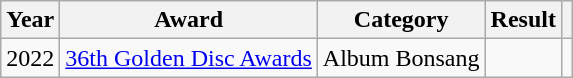<table class="wikitable" style="text-align:center">
<tr>
<th>Year</th>
<th>Award</th>
<th>Category</th>
<th>Result</th>
<th></th>
</tr>
<tr>
<td>2022</td>
<td><a href='#'>36th Golden Disc Awards</a></td>
<td>Album Bonsang</td>
<td></td>
<td></td>
</tr>
</table>
